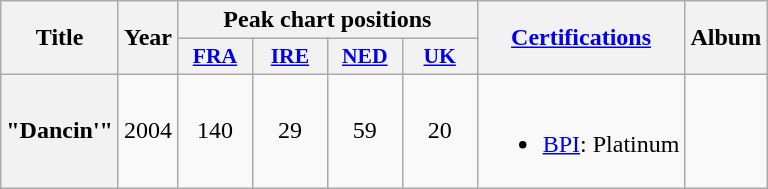<table class="wikitable plainrowheaders" style="text-align:center;">
<tr>
<th rowspan="2">Title</th>
<th rowspan="2">Year</th>
<th colspan="4">Peak chart positions</th>
<th rowspan="2"><a href='#'>Certifications</a></th>
<th rowspan="2">Album</th>
</tr>
<tr>
<th scope="col" style="width:3em; font-size:90%"><a href='#'>FRA</a><br></th>
<th scope="col" style="width:3em; font-size:90%"><a href='#'>IRE</a><br></th>
<th scope="col" style="width:3em; font-size:90%"><a href='#'>NED</a><br></th>
<th scope="col" style="width:3em; font-size:90%"><a href='#'>UK</a><br></th>
</tr>
<tr>
<th scope="row">"Dancin'"<br></th>
<td>2004</td>
<td>140</td>
<td>29</td>
<td>59</td>
<td>20</td>
<td><br><ul><li><a href='#'>BPI</a>: Platinum</li></ul></td>
<td></td>
</tr>
</table>
